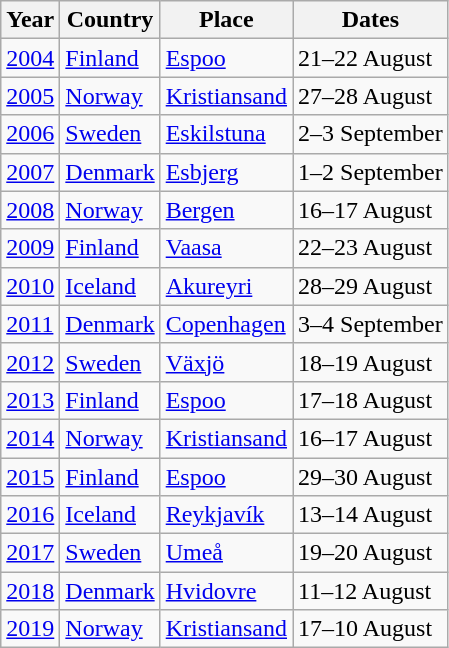<table class="wikitable">
<tr>
<th>Year</th>
<th>Country</th>
<th>Place</th>
<th>Dates</th>
</tr>
<tr>
<td><a href='#'>2004</a></td>
<td><a href='#'>Finland</a></td>
<td><a href='#'>Espoo</a></td>
<td>21–22 August</td>
</tr>
<tr>
<td><a href='#'>2005</a></td>
<td><a href='#'>Norway</a></td>
<td><a href='#'>Kristiansand</a></td>
<td>27–28 August</td>
</tr>
<tr>
<td><a href='#'>2006</a></td>
<td><a href='#'>Sweden</a></td>
<td><a href='#'>Eskilstuna</a></td>
<td>2–3 September</td>
</tr>
<tr>
<td><a href='#'>2007</a></td>
<td><a href='#'>Denmark</a></td>
<td><a href='#'>Esbjerg</a></td>
<td>1–2 September</td>
</tr>
<tr>
<td><a href='#'>2008</a></td>
<td><a href='#'>Norway</a></td>
<td><a href='#'>Bergen</a></td>
<td>16–17 August</td>
</tr>
<tr>
<td><a href='#'>2009</a></td>
<td><a href='#'>Finland</a></td>
<td><a href='#'>Vaasa</a></td>
<td>22–23 August</td>
</tr>
<tr>
<td><a href='#'>2010</a></td>
<td><a href='#'>Iceland</a></td>
<td><a href='#'>Akureyri</a></td>
<td>28–29 August</td>
</tr>
<tr>
<td><a href='#'>2011</a></td>
<td><a href='#'>Denmark</a></td>
<td><a href='#'>Copenhagen</a></td>
<td>3–4 September</td>
</tr>
<tr>
<td><a href='#'>2012</a></td>
<td><a href='#'>Sweden</a></td>
<td><a href='#'>Växjö</a></td>
<td>18–19 August</td>
</tr>
<tr>
<td><a href='#'>2013</a></td>
<td><a href='#'>Finland</a></td>
<td><a href='#'>Espoo</a></td>
<td>17–18 August</td>
</tr>
<tr>
<td><a href='#'>2014</a></td>
<td><a href='#'>Norway</a></td>
<td><a href='#'>Kristiansand</a></td>
<td>16–17 August</td>
</tr>
<tr>
<td><a href='#'>2015</a></td>
<td><a href='#'>Finland</a></td>
<td><a href='#'>Espoo</a></td>
<td>29–30 August</td>
</tr>
<tr>
<td><a href='#'>2016</a></td>
<td><a href='#'>Iceland</a></td>
<td><a href='#'>Reykjavík</a></td>
<td>13–14 August</td>
</tr>
<tr>
<td><a href='#'>2017</a></td>
<td><a href='#'>Sweden</a></td>
<td><a href='#'>Umeå</a></td>
<td>19–20 August</td>
</tr>
<tr>
<td><a href='#'>2018</a></td>
<td><a href='#'>Denmark</a></td>
<td><a href='#'>Hvidovre</a></td>
<td>11–12 August</td>
</tr>
<tr>
<td><a href='#'>2019</a></td>
<td><a href='#'>Norway</a></td>
<td><a href='#'>Kristiansand</a></td>
<td>17–10 August</td>
</tr>
</table>
